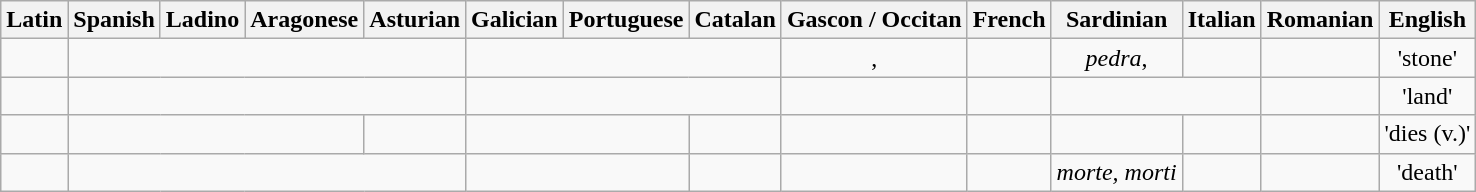<table class="wikitable" style="text-align: center;">
<tr>
<th>Latin</th>
<th>Spanish</th>
<th>Ladino</th>
<th>Aragonese</th>
<th>Asturian</th>
<th>Galician</th>
<th>Portuguese</th>
<th>Catalan</th>
<th>Gascon / Occitan</th>
<th>French</th>
<th>Sardinian</th>
<th>Italian</th>
<th>Romanian</th>
<th>English</th>
</tr>
<tr>
<td></td>
<td colspan="4"></td>
<td colspan="3"></td>
<td>, </td>
<td></td>
<td><em>pedra</em>, </td>
<td></td>
<td></td>
<td>'stone'</td>
</tr>
<tr>
<td></td>
<td colspan="4"></td>
<td colspan="3"></td>
<td></td>
<td></td>
<td colspan="2"></td>
<td></td>
<td>'land'</td>
</tr>
<tr>
<td></td>
<td colspan="3"></td>
<td></td>
<td colspan="2"></td>
<td></td>
<td></td>
<td></td>
<td></td>
<td></td>
<td></td>
<td>'dies (v.)'</td>
</tr>
<tr>
<td></td>
<td colspan="4"></td>
<td colspan="2"></td>
<td></td>
<td></td>
<td></td>
<td><em>morte, morti</em></td>
<td></td>
<td></td>
<td>'death'</td>
</tr>
</table>
